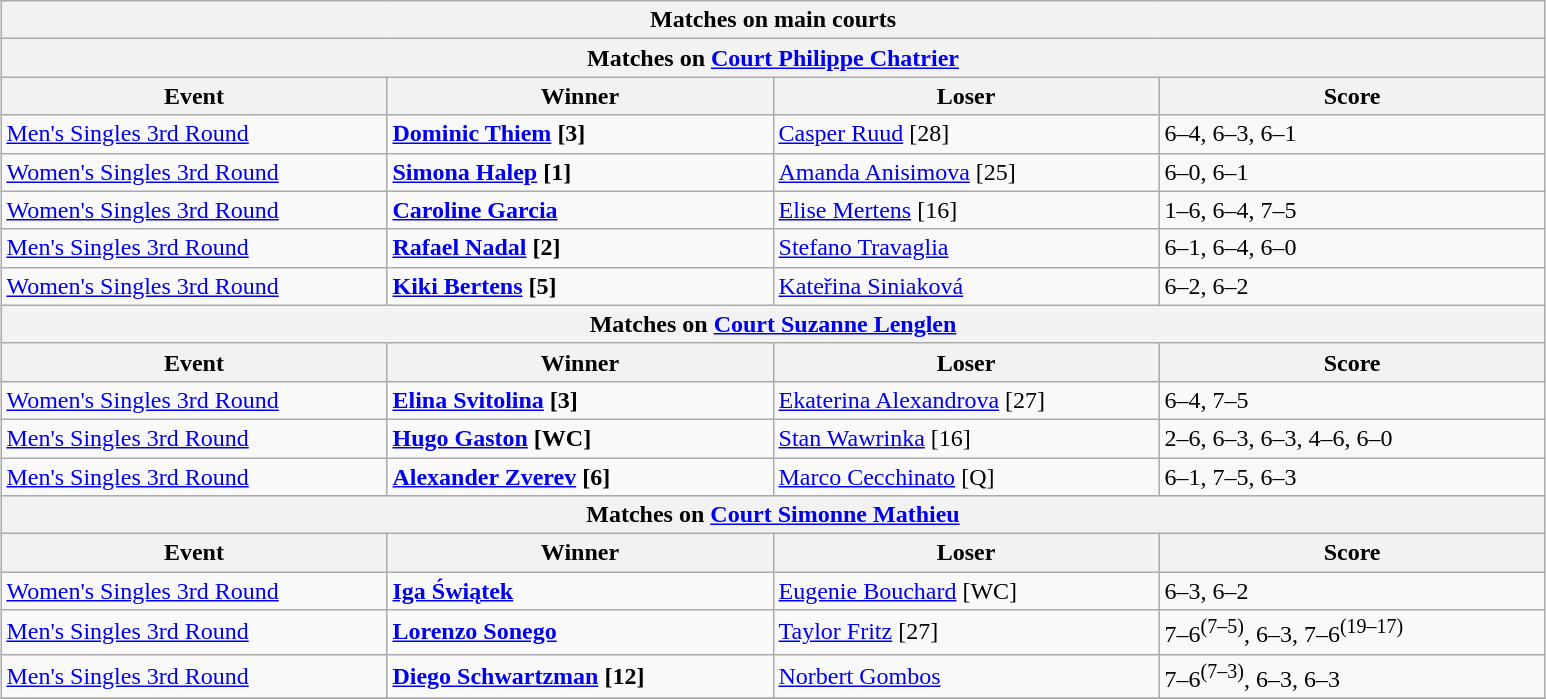<table class="wikitable" style="margin:auto;">
<tr>
<th colspan="4" style="white-space:nowrap;">Matches on main courts</th>
</tr>
<tr>
<th colspan="4"><strong>Matches on <a href='#'>Court Philippe Chatrier</a></strong></th>
</tr>
<tr>
<th width=250>Event</th>
<th width=250>Winner</th>
<th width=250>Loser</th>
<th width=250>Score</th>
</tr>
<tr>
<td><a href='#'>Men's Singles 3rd Round</a></td>
<td><strong> <a href='#'>Dominic Thiem</a> [3]</strong></td>
<td> <a href='#'>Casper Ruud</a> [28]</td>
<td>6–4, 6–3, 6–1</td>
</tr>
<tr>
<td><a href='#'>Women's Singles 3rd Round</a></td>
<td><strong> <a href='#'>Simona Halep</a> [1]</strong></td>
<td> <a href='#'>Amanda Anisimova</a> [25]</td>
<td>6–0, 6–1</td>
</tr>
<tr>
<td><a href='#'>Women's Singles 3rd Round</a></td>
<td><strong> <a href='#'>Caroline Garcia</a></strong></td>
<td> <a href='#'>Elise Mertens</a> [16]</td>
<td>1–6, 6–4, 7–5</td>
</tr>
<tr>
<td><a href='#'>Men's Singles 3rd Round</a></td>
<td><strong> <a href='#'>Rafael Nadal</a> [2]</strong></td>
<td> <a href='#'>Stefano Travaglia</a></td>
<td>6–1, 6–4, 6–0</td>
</tr>
<tr>
<td><a href='#'>Women's Singles 3rd Round</a></td>
<td><strong> <a href='#'>Kiki Bertens</a> [5]</strong></td>
<td> <a href='#'>Kateřina Siniaková</a></td>
<td>6–2, 6–2</td>
</tr>
<tr>
<th colspan="4"><strong>Matches on <a href='#'>Court Suzanne Lenglen</a></strong></th>
</tr>
<tr>
<th width=250>Event</th>
<th width=250>Winner</th>
<th width=250>Loser</th>
<th width=250>Score</th>
</tr>
<tr>
<td><a href='#'>Women's Singles 3rd Round</a></td>
<td><strong> <a href='#'>Elina Svitolina</a> [3]</strong></td>
<td> <a href='#'>Ekaterina Alexandrova</a> [27]</td>
<td>6–4, 7–5</td>
</tr>
<tr>
<td><a href='#'>Men's Singles 3rd Round</a></td>
<td><strong> <a href='#'>Hugo Gaston</a> [WC]</strong></td>
<td> <a href='#'>Stan Wawrinka</a> [16]</td>
<td>2–6, 6–3, 6–3, 4–6, 6–0</td>
</tr>
<tr>
<td><a href='#'>Men's Singles 3rd Round</a></td>
<td><strong> <a href='#'>Alexander Zverev</a> [6]</strong></td>
<td> <a href='#'>Marco Cecchinato</a> [Q]</td>
<td>6–1, 7–5, 6–3</td>
</tr>
<tr>
<th colspan="4"><strong>Matches on <a href='#'>Court Simonne Mathieu</a></strong></th>
</tr>
<tr>
<th width=250>Event</th>
<th width=250>Winner</th>
<th width=250>Loser</th>
<th width=250>Score</th>
</tr>
<tr>
<td><a href='#'>Women's Singles 3rd Round</a></td>
<td><strong> <a href='#'>Iga Świątek</a></strong></td>
<td> <a href='#'>Eugenie Bouchard</a> [WC]</td>
<td>6–3, 6–2</td>
</tr>
<tr>
<td><a href='#'>Men's Singles 3rd Round</a></td>
<td><strong> <a href='#'>Lorenzo Sonego</a></strong></td>
<td> <a href='#'>Taylor Fritz</a> [27]</td>
<td>7–6<sup>(7–5)</sup>, 6–3, 7–6<sup>(19–17)</sup></td>
</tr>
<tr>
<td><a href='#'>Men's Singles 3rd Round</a></td>
<td><strong> <a href='#'>Diego Schwartzman</a> [12]</strong></td>
<td> <a href='#'>Norbert Gombos</a></td>
<td>7–6<sup>(7–3)</sup>, 6–3, 6–3</td>
</tr>
<tr>
</tr>
</table>
